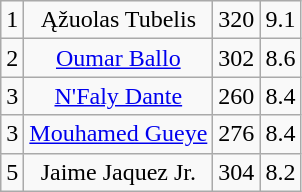<table class="wikitable sortable" style="text-align:center">
<tr>
<td>1</td>
<td>Ąžuolas Tubelis</td>
<td>320</td>
<td>9.1</td>
</tr>
<tr>
<td>2</td>
<td><a href='#'>Oumar Ballo</a></td>
<td>302</td>
<td>8.6</td>
</tr>
<tr>
<td>3</td>
<td><a href='#'>N'Faly Dante</a></td>
<td>260</td>
<td>8.4</td>
</tr>
<tr>
<td>3</td>
<td><a href='#'>Mouhamed Gueye</a></td>
<td>276</td>
<td>8.4</td>
</tr>
<tr>
<td>5</td>
<td>Jaime Jaquez Jr.</td>
<td>304</td>
<td>8.2</td>
</tr>
</table>
